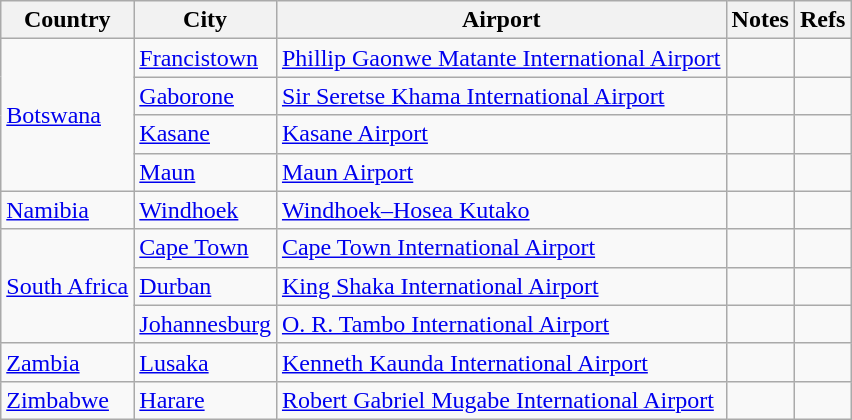<table class="wikitable sortable">
<tr>
<th>Country</th>
<th>City</th>
<th>Airport</th>
<th>Notes</th>
<th class="unsortable">Refs</th>
</tr>
<tr>
<td rowspan="4"><a href='#'>Botswana</a></td>
<td><a href='#'>Francistown</a></td>
<td><a href='#'>Phillip Gaonwe Matante International Airport</a></td>
<td align=center></td>
<td align=center></td>
</tr>
<tr>
<td><a href='#'>Gaborone</a></td>
<td><a href='#'>Sir Seretse Khama International Airport</a></td>
<td></td>
<td align=center></td>
</tr>
<tr>
<td><a href='#'>Kasane</a></td>
<td><a href='#'>Kasane Airport</a></td>
<td align=center></td>
<td align=center></td>
</tr>
<tr>
<td><a href='#'>Maun</a></td>
<td><a href='#'>Maun Airport</a></td>
<td align=center></td>
<td align=center></td>
</tr>
<tr>
<td><a href='#'>Namibia</a></td>
<td><a href='#'>Windhoek</a></td>
<td><a href='#'>Windhoek–Hosea Kutako</a></td>
<td></td>
<td align=center></td>
</tr>
<tr>
<td rowspan="3"><a href='#'>South Africa</a></td>
<td><a href='#'>Cape Town</a></td>
<td><a href='#'>Cape Town International Airport</a></td>
<td align=center></td>
<td align=center></td>
</tr>
<tr>
<td><a href='#'>Durban</a></td>
<td><a href='#'>King Shaka International Airport</a></td>
<td></td>
<td align=center></td>
</tr>
<tr>
<td><a href='#'>Johannesburg</a></td>
<td><a href='#'>O. R. Tambo International Airport</a></td>
<td align=center></td>
<td align=center></td>
</tr>
<tr>
<td><a href='#'>Zambia</a></td>
<td><a href='#'>Lusaka</a></td>
<td><a href='#'>Kenneth Kaunda International Airport</a></td>
<td align=center></td>
<td align=center></td>
</tr>
<tr>
<td><a href='#'>Zimbabwe</a></td>
<td><a href='#'>Harare</a></td>
<td><a href='#'>Robert Gabriel Mugabe International Airport</a></td>
<td align=center></td>
<td align=center></td>
</tr>
</table>
